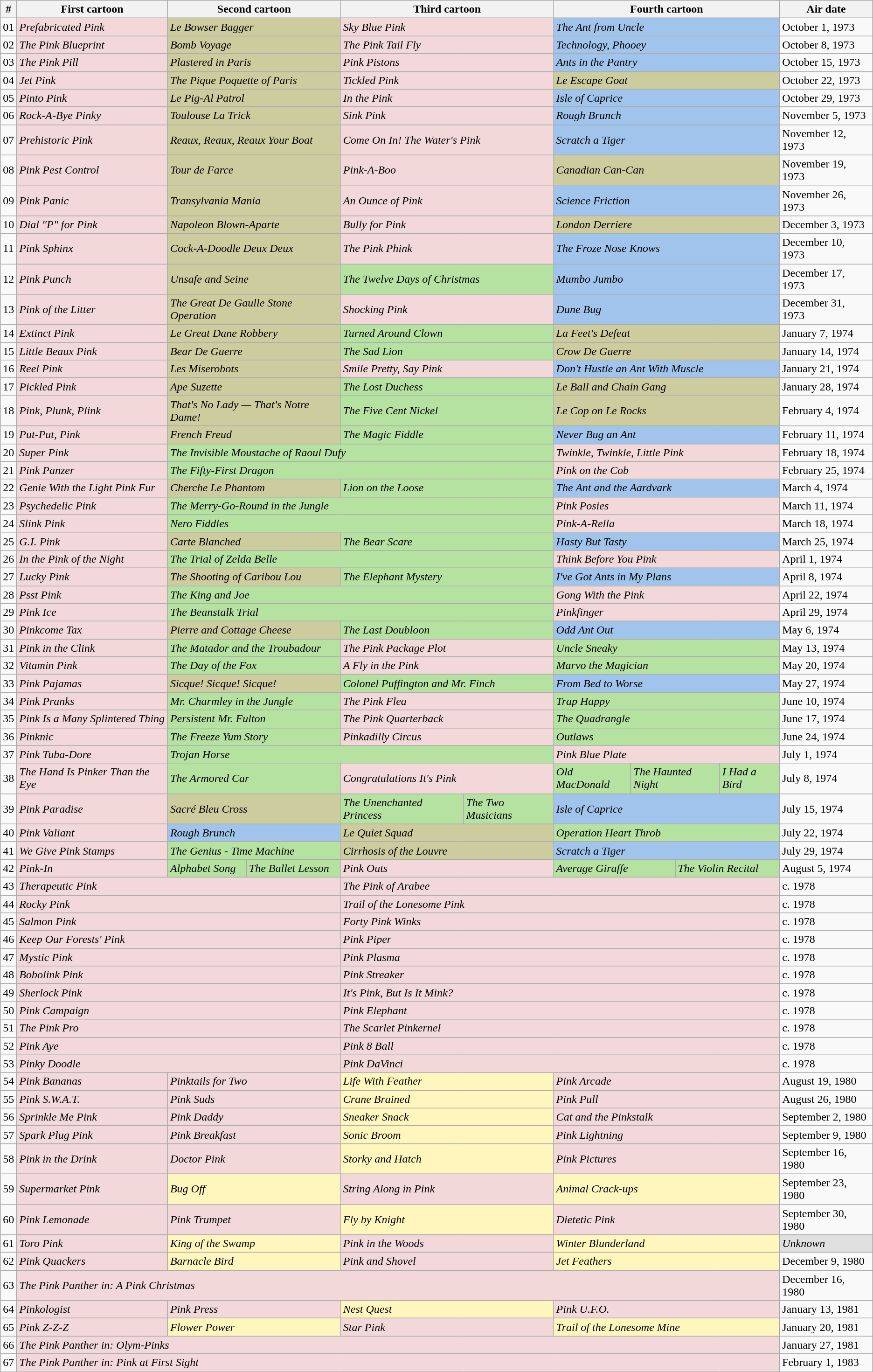<table class="wikitable sortable">
<tr>
<th>#</th>
<th colspan="6">First cartoon</th>
<th colspan="6">Second cartoon</th>
<th colspan="6">Third cartoon</th>
<th colspan="6">Fourth cartoon</th>
<th>Air date</th>
</tr>
<tr>
<td>01</td>
<td bgcolor="#f2d8d8" colspan="6"><em>Prefabricated Pink</em></td>
<td bgcolor="#cccc9f" colspan="6"><em>Le Bowser Bagger</em></td>
<td bgcolor="#f2d8d8" colspan="6"><em>Sky Blue Pink</em></td>
<td bgcolor="#a0c4eb" colspan="6"><em>The Ant from Uncle</em></td>
<td>October 1, 1973</td>
</tr>
<tr>
<td>02</td>
<td bgcolor="#f2d8d8" colspan="6"><em>The Pink Blueprint</em></td>
<td bgcolor="#cccc9f" colspan="6"><em>Bomb Voyage</em></td>
<td bgcolor="#f2d8d8" colspan="6"><em>The Pink Tail Fly</em></td>
<td bgcolor="#a0c4eb" colspan="6"><em>Technology, Phooey</em></td>
<td>October 8, 1973</td>
</tr>
<tr>
<td>03</td>
<td bgcolor="#f2d8d8" colspan="6"><em>The Pink Pill</em></td>
<td bgcolor="#cccc9f" colspan="6"><em>Plastered in Paris</em></td>
<td bgcolor="#f2d8d8" colspan="6"><em>Pink Pistons</em></td>
<td bgcolor="#a0c4eb" colspan="6"><em>Ants in the Pantry</em></td>
<td>October 15, 1973</td>
</tr>
<tr>
<td>04</td>
<td bgcolor="#f2d8d8" colspan="6"><em>Jet Pink</em></td>
<td bgcolor="#cccc9f" colspan="6"><em>The Pique Poquette of Paris</em></td>
<td bgcolor="#f2d8d8" colspan="6"><em>Tickled Pink</em></td>
<td bgcolor="#cccc9f" colspan="6"><em>Le Escape Goat</em></td>
<td>October 22, 1973</td>
</tr>
<tr>
<td>05</td>
<td bgcolor="#f2d8d8" colspan="6"><em>Pinto Pink</em></td>
<td bgcolor="#cccc9f" colspan="6"><em>Le Pig-Al Patrol</em></td>
<td bgcolor="#f2d8d8" colspan="6"><em>In the Pink</em></td>
<td bgcolor="#a0c4eb" colspan="6"><em>Isle of Caprice</em></td>
<td>October 29, 1973</td>
</tr>
<tr>
<td>06</td>
<td bgcolor="#f2d8d8" colspan="6"><em>Rock-A-Bye Pinky</em></td>
<td bgcolor="#cccc9f" colspan="6"><em>Toulouse La Trick</em></td>
<td bgcolor="#f2d8d8" colspan="6"><em>Sink Pink</em></td>
<td bgcolor="#a0c4eb" colspan="6"><em>Rough Brunch</em></td>
<td>November 5, 1973</td>
</tr>
<tr>
<td>07</td>
<td bgcolor="#f2d8d8" colspan="6"><em>Prehistoric Pink</em></td>
<td bgcolor="#cccc9f" colspan="6"><em>Reaux, Reaux, Reaux Your Boat</em></td>
<td bgcolor="#f2d8d8" colspan="6"><em>Come On In! The Water's Pink</em></td>
<td bgcolor="#a0c4eb" colspan="6"><em>Scratch a Tiger</em></td>
<td>November 12, 1973</td>
</tr>
<tr>
<td>08</td>
<td bgcolor="#f2d8d8" colspan="6"><em>Pink Pest Control</em></td>
<td bgcolor="#cccc9f" colspan="6"><em>Tour de Farce</em></td>
<td bgcolor="#f2d8d8" colspan="6"><em>Pink-A-Boo</em></td>
<td bgcolor="#cccc9f" colspan="6"><em>Canadian Can-Can</em></td>
<td>November 19, 1973</td>
</tr>
<tr>
<td>09</td>
<td bgcolor="#f2d8d8" colspan="6"><em>Pink Panic</em></td>
<td bgcolor="#cccc9f" colspan="6"><em>Transylvania Mania</em></td>
<td bgcolor="#f2d8d8" colspan="6"><em>An Ounce of Pink</em></td>
<td bgcolor="#a0c4eb" colspan="6"><em>Science Friction</em></td>
<td>November 26, 1973</td>
</tr>
<tr>
<td>10</td>
<td bgcolor="#f2d8d8" colspan="6"><em>Dial "P" for Pink</em></td>
<td bgcolor="#cccc9f" colspan="6"><em>Napoleon Blown-Aparte</em></td>
<td bgcolor="#f2d8d8" colspan="6"><em>Bully for Pink</em></td>
<td bgcolor="#cccc9f" colspan="6"><em>London Derriere</em></td>
<td>December 3, 1973</td>
</tr>
<tr>
<td>11</td>
<td bgcolor="#f2d8d8" colspan="6"><em>Pink Sphinx</em></td>
<td bgcolor="#cccc9f" colspan="6"><em>Cock-A-Doodle Deux Deux</em></td>
<td bgcolor="#f2d8d8" colspan="6"><em>The Pink Phink</em></td>
<td bgcolor="#a0c4eb" colspan="6"><em>The Froze Nose Knows</em></td>
<td>December 10, 1973</td>
</tr>
<tr>
<td>12</td>
<td bgcolor="#f2d8d8" colspan="6"><em>Pink Punch</em></td>
<td bgcolor="#cccc9f" colspan="6"><em>Unsafe and Seine</em></td>
<td bgcolor="#b6e2a1" colspan="6"><em>The Twelve Days of Christmas</em></td>
<td bgcolor="#a0c4eb" colspan="6"><em>Mumbo Jumbo</em></td>
<td>December 17, 1973</td>
</tr>
<tr>
<td>13</td>
<td bgcolor="#f2d8d8" colspan="6"><em>Pink of the Litter</em></td>
<td bgcolor="#cccc9f" colspan="6"><em>The Great De Gaulle Stone Operation</em></td>
<td bgcolor="#f2d8d8" colspan="6"><em>Shocking Pink</em></td>
<td bgcolor="#a0c4eb" colspan="6"><em>Dune Bug</em></td>
<td>December 31, 1973</td>
</tr>
<tr>
<td>14</td>
<td bgcolor="#f2d8d8" colspan="6"><em>Extinct Pink</em></td>
<td bgcolor="#cccc9f" colspan="6"><em>Le Great Dane Robbery</em></td>
<td bgcolor="#b6e2a1" colspan="6"><em>Turned Around Clown</em></td>
<td bgcolor="#cccc9f" colspan="6"><em>La Feet's Defeat</em></td>
<td>January 7, 1974</td>
</tr>
<tr>
<td>15</td>
<td bgcolor="#f2d8d8" colspan="6"><em>Little Beaux Pink</em></td>
<td bgcolor="#cccc9f" colspan="6"><em>Bear De Guerre</em></td>
<td bgcolor="#b6e2a1" colspan="6"><em>The Sad Lion</em></td>
<td bgcolor="#cccc9f" colspan="6"><em>Crow De Guerre</em></td>
<td>January 14, 1974</td>
</tr>
<tr>
<td>16</td>
<td bgcolor="#f2d8d8" colspan="6"><em>Reel Pink</em></td>
<td bgcolor="#cccc9f" colspan="6"><em>Les Miserobots</em></td>
<td bgcolor="#f2d8d8" colspan="6"><em>Smile Pretty, Say Pink</em></td>
<td bgcolor="#a0c4eb" colspan="6"><em>Don't Hustle an Ant With Muscle</em></td>
<td>January 21, 1974</td>
</tr>
<tr>
<td>17</td>
<td bgcolor="#f2d8d8" colspan="6"><em>Pickled Pink</em></td>
<td bgcolor="#cccc9f" colspan="6"><em>Ape Suzette</em></td>
<td bgcolor="#b6e2a1" colspan="6"><em>The Lost Duchess</em></td>
<td bgcolor="#cccc9f" colspan="6"><em>Le Ball and Chain Gang</em></td>
<td>January 28, 1974</td>
</tr>
<tr>
<td>18</td>
<td bgcolor="#f2d8d8" colspan="6"><em>Pink, Plunk, Plink</em></td>
<td bgcolor="#cccc9f" colspan="6"><em>That's No Lady — That's Notre Dame!</em></td>
<td bgcolor="#b6e2a1" colspan="6"><em>The Five Cent Nickel</em></td>
<td bgcolor="#cccc9f" colspan="6"><em>Le Cop on Le Rocks</em></td>
<td>February 4, 1974</td>
</tr>
<tr>
<td>19</td>
<td bgcolor="#f2d8d8" colspan="6"><em>Put-Put, Pink</em></td>
<td bgcolor="#cccc9f" colspan="6"><em>French Freud</em></td>
<td bgcolor="#b6e2a1" colspan="6"><em>The Magic Fiddle</em></td>
<td bgcolor="#a0c4eb" colspan="6"><em>Never Bug an Ant</em></td>
<td>February 11, 1974</td>
</tr>
<tr>
<td>20</td>
<td bgcolor="#f2d8d8" colspan="6"><em>Super Pink</em></td>
<td bgcolor="#b6e2a1" colspan="12"><em>The Invisible Moustache of Raoul Dufy</em></td>
<td bgcolor="#f2d8d8" colspan="6"><em>Twinkle, Twinkle, Little Pink</em></td>
<td>February 18, 1974</td>
</tr>
<tr>
<td>21</td>
<td bgcolor="#f2d8d8" colspan="6"><em>Pink Panzer</em></td>
<td bgcolor="#b6e2a1" colspan="12"><em>The Fifty-First Dragon</em></td>
<td bgcolor="#f2d8d8" colspan="6"><em>Pink on the Cob</em></td>
<td>February 25, 1974</td>
</tr>
<tr>
<td>22</td>
<td bgcolor="#f2d8d8" colspan="6"><em>Genie With the Light Pink Fur</em></td>
<td bgcolor="#cccc9f" colspan="6"><em>Cherche Le Phantom</em></td>
<td bgcolor="#b6e2a1" colspan="6"><em>Lion on the Loose</em></td>
<td bgcolor="#a0c4eb" colspan="6"><em>The Ant and the Aardvark</em></td>
<td>March 4, 1974</td>
</tr>
<tr>
<td>23</td>
<td bgcolor="#f2d8d8" colspan="6"><em>Psychedelic Pink</em></td>
<td bgcolor="#b6e2a1" colspan="12"><em>The Merry-Go-Round in the Jungle</em></td>
<td bgcolor="#f2d8d8" colspan="6"><em>Pink Posies</em></td>
<td>March 11, 1974</td>
</tr>
<tr>
<td>24</td>
<td bgcolor="#f2d8d8" colspan="6"><em>Slink Pink</em></td>
<td bgcolor="#b6e2a1" colspan="12"><em>Nero Fiddles</em></td>
<td bgcolor="#f2d8d8" colspan="6"><em>Pink-A-Rella</em></td>
<td>March 18, 1974</td>
</tr>
<tr>
<td>25</td>
<td bgcolor="#f2d8d8" colspan="6"><em>G.I. Pink</em></td>
<td bgcolor="#cccc9f" colspan="6"><em>Carte Blanched</em></td>
<td bgcolor="#b6e2a1" colspan="6"><em>The Bear Scare</em></td>
<td bgcolor="#a0c4eb" colspan="6"><em>Hasty But Tasty</em></td>
<td>March 25, 1974</td>
</tr>
<tr>
<td>26</td>
<td bgcolor="#f2d8d8" colspan="6"><em>In the Pink of the Night</em></td>
<td bgcolor="#b6e2a1" colspan="12"><em>The Trial of Zelda Belle</em></td>
<td bgcolor="#f2d8d8" colspan="6"><em>Think Before You Pink</em></td>
<td>April 1, 1974</td>
</tr>
<tr>
<td>27</td>
<td bgcolor="#f2d8d8" colspan="6"><em>Lucky Pink</em></td>
<td bgcolor="#cccc9f" colspan="6"><em>The Shooting of Caribou Lou</em></td>
<td bgcolor="#b6e2a1" colspan="6"><em>The Elephant Mystery</em></td>
<td bgcolor="#a0c4eb" colspan="6"><em>I've Got Ants in My Plans</em></td>
<td>April 8, 1974</td>
</tr>
<tr>
<td>28</td>
<td bgcolor="#f2d8d8" colspan="6"><em>Psst Pink</em></td>
<td bgcolor="#b6e2a1" colspan="12"><em>The King and Joe</em></td>
<td bgcolor="#f2d8d8" colspan="6"><em>Gong With the Pink</em></td>
<td>April 22, 1974</td>
</tr>
<tr>
<td>29</td>
<td bgcolor="#f2d8d8" colspan="6"><em>Pink Ice</em></td>
<td bgcolor="#b6e2a1" colspan="12"><em>The Beanstalk Trial</em></td>
<td bgcolor="#f2d8d8" colspan="6"><em>Pinkfinger</em></td>
<td>April 29, 1974</td>
</tr>
<tr>
<td>30</td>
<td bgcolor="#f2d8d8" colspan="6"><em>Pinkcome Tax</em></td>
<td bgcolor="#cccc9f" colspan="6"><em>Pierre and Cottage Cheese</em></td>
<td bgcolor="#b6e2a1" colspan="6"><em>The Last Doubloon</em></td>
<td bgcolor="#a0c4eb" colspan="6"><em>Odd Ant Out</em></td>
<td>May 6, 1974</td>
</tr>
<tr>
<td>31</td>
<td bgcolor="#f2d8d8" colspan="6"><em>Pink in the Clink</em></td>
<td bgcolor="#b6e2a1" colspan="6"><em>The Matador and the Troubadour</em></td>
<td bgcolor="#f2d8d8" colspan="6"><em>The Pink Package Plot</em></td>
<td bgcolor="#b6e2a1" colspan="6"><em>Uncle Sneaky</em></td>
<td>May 13, 1974</td>
</tr>
<tr>
<td>32</td>
<td bgcolor="#f2d8d8" colspan="6"><em>Vitamin Pink</em></td>
<td bgcolor="#b6e2a1" colspan="6"><em>The Day of the Fox</em></td>
<td bgcolor="#f2d8d8" colspan="6"><em>A Fly in the Pink</em></td>
<td bgcolor="#b6e2a1" colspan="6"><em>Marvo the Magician</em></td>
<td>May 20, 1974</td>
</tr>
<tr>
<td>33</td>
<td bgcolor="#f2d8d8" colspan="6"><em>Pink Pajamas</em></td>
<td bgcolor="#cccc9f" colspan="6"><em>Sicque! Sicque! Sicque!</em></td>
<td bgcolor="#b6e2a1" colspan="6"><em>Colonel Puffington and Mr. Finch</em></td>
<td bgcolor="#a0c4eb" colspan="6"><em>From Bed to Worse</em></td>
<td>May 27, 1974</td>
</tr>
<tr>
<td>34</td>
<td bgcolor="#f2d8d8" colspan="6"><em>Pink Pranks</em></td>
<td bgcolor="#b6e2a1" colspan="6"><em>Mr. Charmley in the Jungle</em></td>
<td bgcolor="#f2d8d8" colspan="6"><em>The Pink Flea</em></td>
<td bgcolor="#b6e2a1" colspan="6"><em>Trap Happy</em></td>
<td>June 10, 1974</td>
</tr>
<tr>
<td>35</td>
<td bgcolor="#f2d8d8" colspan="6"><em>Pink Is a Many Splintered Thing</em></td>
<td bgcolor="#b6e2a1" colspan="6"><em>Persistent Mr. Fulton</em></td>
<td bgcolor="#f2d8d8" colspan="6"><em>The Pink Quarterback</em></td>
<td bgcolor="#b6e2a1" colspan="6"><em>The Quadrangle</em></td>
<td>June 17, 1974</td>
</tr>
<tr>
<td>36</td>
<td bgcolor="#f2d8d8" colspan="6"><em>Pinknic</em></td>
<td bgcolor="#b6e2a1" colspan="6"><em>The Freeze Yum Story</em></td>
<td bgcolor="#f2d8d8" colspan="6"><em>Pinkadilly Circus</em></td>
<td bgcolor="#b6e2a1" colspan="6"><em>Outlaws</em></td>
<td>June 24, 1974</td>
</tr>
<tr>
<td>37</td>
<td bgcolor="#f2d8d8" colspan="6"><em>Pink Tuba-Dore</em></td>
<td bgcolor="#b6e2a1" colspan="12"><em>Trojan Horse</em></td>
<td bgcolor="#f2d8d8" colspan="6"><em>Pink Blue Plate</em></td>
<td>July 1, 1974</td>
</tr>
<tr>
<td>38</td>
<td bgcolor="#f2d8d8" colspan="6"><em>The Hand Is Pinker Than the Eye</em></td>
<td bgcolor="#b6e2a1" colspan="6"><em>The Armored Car</em></td>
<td bgcolor="#f2d8d8" colspan="6"><em>Congratulations It's Pink</em></td>
<td bgcolor="#b6e2a1" colspan="2"><em>Old MacDonald</em></td>
<td bgcolor="#b6e2a1" colspan="2"><em>The Haunted Night</em></td>
<td bgcolor="#b6e2a1" colspan="2"><em>I Had a Bird</em></td>
<td>July 8, 1974</td>
</tr>
<tr>
<td>39</td>
<td bgcolor="#f2d8d8" colspan="6"><em>Pink Paradise</em></td>
<td bgcolor="#cccc9f" colspan="6"><em>Sacré Bleu Cross</em></td>
<td bgcolor="#b6e2a1" colspan="3"><em>The Unenchanted Princess</em></td>
<td bgcolor="#b6e2a1" colspan="3"><em>The Two Musicians</em></td>
<td bgcolor="#a0c4eb" colspan="6"><em>Isle of Caprice</em></td>
<td>July 15, 1974</td>
</tr>
<tr>
<td>40</td>
<td bgcolor="#f2d8d8" colspan="6"><em>Pink Valiant</em></td>
<td bgcolor="#a0c4eb" colspan="6"><em>Rough Brunch</em></td>
<td bgcolor="#cccc9f" colspan="6"><em>Le Quiet Squad</em></td>
<td bgcolor="#b6e2a1" colspan="6"><em>Operation Heart Throb</em></td>
<td>July 22, 1974</td>
</tr>
<tr>
<td>41</td>
<td bgcolor="#f2d8d8" colspan="6"><em>We Give Pink Stamps</em></td>
<td bgcolor="#b6e2a1" colspan="6"><em>The Genius - Time Machine</em></td>
<td bgcolor="#cccc9f" colspan="6"><em>Cirrhosis of the Louvre</em></td>
<td bgcolor="#a0c4eb" colspan="6"><em>Scratch a Tiger</em></td>
<td>July 29, 1974</td>
</tr>
<tr>
<td>42</td>
<td bgcolor="#f2d8d8" colspan="6"><em>Pink-In</em></td>
<td bgcolor="#b6e2a1" colspan="3"><em>Alphabet Song</em></td>
<td bgcolor="#b6e2a1" colspan="3"><em>The Ballet Lesson</em></td>
<td bgcolor="#f2d8d8" colspan="6"><em>Pink Outs</em></td>
<td bgcolor="#b6e2a1" colspan="3"><em>Average Giraffe</em></td>
<td bgcolor="#b6e2a1" colspan="3"><em>The Violin Recital</em></td>
<td>August 5, 1974</td>
</tr>
<tr>
<td>43</td>
<td bgcolor="#f2d8d8" colspan="12"><em>Therapeutic Pink</em></td>
<td bgcolor="#f2d8d8" colspan="12"><em>The Pink of Arabee</em></td>
<td>c. 1978</td>
</tr>
<tr>
<td>44</td>
<td bgcolor="#f2d8d8" colspan="12"><em>Rocky Pink</em></td>
<td bgcolor="#f2d8d8" colspan="12"><em>Trail of the Lonesome Pink</em></td>
<td>c. 1978</td>
</tr>
<tr>
<td>45</td>
<td bgcolor="#f2d8d8" colspan="12"><em>Salmon Pink</em></td>
<td bgcolor="#f2d8d8" colspan="12"><em>Forty Pink Winks</em></td>
<td>c. 1978</td>
</tr>
<tr>
<td>46</td>
<td bgcolor="#f2d8d8" colspan="12"><em>Keep Our Forests' Pink</em></td>
<td bgcolor="#f2d8d8" colspan="12"><em>Pink Piper</em></td>
<td>c. 1978</td>
</tr>
<tr>
<td>47</td>
<td bgcolor="#f2d8d8" colspan="12"><em>Mystic Pink</em></td>
<td bgcolor="#f2d8d8" colspan="12"><em>Pink Plasma</em></td>
<td>c. 1978</td>
</tr>
<tr>
<td>48</td>
<td bgcolor="#f2d8d8" colspan="12"><em>Bobolink Pink</em></td>
<td bgcolor="#f2d8d8" colspan="12"><em>Pink Streaker</em></td>
<td>c. 1978</td>
</tr>
<tr>
<td>49</td>
<td bgcolor="#f2d8d8" colspan="12"><em>Sherlock Pink</em></td>
<td bgcolor="#f2d8d8" colspan="12"><em>It's Pink, But Is It Mink?</em></td>
<td>c. 1978</td>
</tr>
<tr>
<td>50</td>
<td bgcolor="#f2d8d8" colspan="12"><em>Pink Campaign</em></td>
<td bgcolor="#f2d8d8" colspan="12"><em>Pink Elephant</em></td>
<td>c. 1978</td>
</tr>
<tr>
<td>51</td>
<td bgcolor="#f2d8d8" colspan="12"><em>The Pink Pro</em></td>
<td bgcolor="#f2d8d8" colspan="12"><em>The Scarlet Pinkernel</em></td>
<td>c. 1978</td>
</tr>
<tr>
<td>52</td>
<td bgcolor="#f2d8d8" colspan="12"><em>Pink Aye</em></td>
<td bgcolor="#f2d8d8" colspan="12"><em>Pink 8 Ball</em></td>
<td>c. 1978</td>
</tr>
<tr>
<td>53</td>
<td bgcolor="#f2d8d8" colspan="12"><em>Pinky Doodle</em></td>
<td bgcolor="#f2d8d8" colspan="12"><em>Pink DaVinci</em></td>
<td>c. 1978</td>
</tr>
<tr>
<td>54</td>
<td bgcolor="#f2d8d8" colspan="6"><em>Pink Bananas</em></td>
<td bgcolor="#f2d8d8" colspan="6"><em>Pinktails for Two</em></td>
<td bgcolor="#fff6bd" colspan="6"><em>Life With Feather</em></td>
<td bgcolor="#f2d8d8" colspan="6"><em>Pink Arcade</em></td>
<td>August 19, 1980</td>
</tr>
<tr>
<td>55</td>
<td bgcolor="#f2d8d8" colspan="6"><em>Pink S.W.A.T.</em></td>
<td bgcolor="#f2d8d8" colspan="6"><em>Pink Suds</em></td>
<td bgcolor="#fff6bd" colspan="6"><em>Crane Brained</em></td>
<td bgcolor="#f2d8d8" colspan="6"><em>Pink Pull</em></td>
<td>August 26, 1980</td>
</tr>
<tr>
<td>56</td>
<td bgcolor="#f2d8d8" colspan="6"><em>Sprinkle Me Pink</em></td>
<td bgcolor="#f2d8d8" colspan="6"><em>Pink Daddy</em></td>
<td bgcolor="#fff6bd" colspan="6"><em>Sneaker Snack</em></td>
<td bgcolor="#f2d8d8" colspan="6"><em>Cat and the Pinkstalk</em></td>
<td>September 2, 1980</td>
</tr>
<tr>
<td>57</td>
<td bgcolor="#f2d8d8" colspan="6"><em>Spark Plug Pink</em></td>
<td bgcolor="#f2d8d8" colspan="6"><em>Pink Breakfast</em></td>
<td bgcolor="#fff6bd" colspan="6"><em>Sonic Broom</em></td>
<td bgcolor="#f2d8d8" colspan="6"><em>Pink Lightning</em></td>
<td>September 9, 1980</td>
</tr>
<tr>
<td>58</td>
<td bgcolor="#f2d8d8" colspan="6"><em>Pink in the Drink</em></td>
<td bgcolor="#f2d8d8" colspan="6"><em>Doctor Pink</em></td>
<td bgcolor="#fff6bd" colspan="6"><em>Storky and Hatch</em></td>
<td bgcolor="#f2d8d8" colspan="6"><em>Pink Pictures</em></td>
<td>September 16, 1980</td>
</tr>
<tr>
<td>59</td>
<td bgcolor="#f2d8d8" colspan="6"><em>Supermarket Pink</em></td>
<td bgcolor="#fff6bd" colspan="6"><em>Bug Off</em></td>
<td bgcolor="#f2d8d8" colspan="6"><em>String Along in Pink</em></td>
<td bgcolor="#fff6bd" colspan="6"><em>Animal Crack-ups</em></td>
<td>September 23, 1980</td>
</tr>
<tr>
<td>60</td>
<td bgcolor="#f2d8d8" colspan="6"><em>Pink Lemonade</em></td>
<td bgcolor="#f2d8d8" colspan="6"><em>Pink Trumpet</em></td>
<td bgcolor="#fff6bd" colspan="6"><em>Fly by Knight</em></td>
<td bgcolor="#f2d8d8" colspan="6"><em>Dietetic Pink</em></td>
<td>September 30, 1980</td>
</tr>
<tr>
<td>61</td>
<td bgcolor="#f2d8d8" colspan="6"><em>Toro Pink</em></td>
<td bgcolor="#fff6bd" colspan="6"><em>King of the Swamp</em></td>
<td bgcolor="#f2d8d8" colspan="6"><em>Pink in the Woods</em></td>
<td bgcolor="#fff6bd" colspan="6"><em>Winter Blunderland</em></td>
<td bgcolor="e0e0e0"><em>Unknown</em></td>
</tr>
<tr>
<td>62</td>
<td bgcolor="#f2d8d8" colspan="6"><em>Pink Quackers</em></td>
<td bgcolor="#fff6bd" colspan="6"><em>Barnacle Bird</em></td>
<td bgcolor="#f2d8d8" colspan="6"><em>Pink and Shovel</em></td>
<td bgcolor="#fff6bd" colspan="6"><em>Jet Feathers</em></td>
<td>December 9, 1980</td>
</tr>
<tr>
<td>63</td>
<td bgcolor="#f2d8d8" colspan="24"><em>The Pink Panther in: A Pink Christmas</em></td>
<td>December 16, 1980</td>
</tr>
<tr>
<td>64</td>
<td bgcolor="#f2d8d8" colspan="6"><em>Pinkologist</em></td>
<td bgcolor="#f2d8d8" colspan="6"><em>Pink Press</em></td>
<td bgcolor="#fff6bd" colspan="6"><em>Nest Quest</em></td>
<td bgcolor="#f2d8d8" colspan="6"><em>Pink U.F.O.</em></td>
<td>January 13, 1981</td>
</tr>
<tr>
<td>65</td>
<td bgcolor="#f2d8d8" colspan="6"><em>Pink Z-Z-Z</em></td>
<td bgcolor="#fff6bd" colspan="6"><em>Flower Power</em></td>
<td bgcolor="#f2d8d8" colspan="6"><em>Star Pink</em></td>
<td bgcolor="#fff6bd" colspan="6"><em>Trail of the Lonesome Mine</em></td>
<td>January 20, 1981</td>
</tr>
<tr>
<td>66</td>
<td bgcolor="#f2d8d8" colspan="24"><em>The Pink Panther in: Olym-Pinks</em></td>
<td>January 27, 1981</td>
</tr>
<tr>
<td>67</td>
<td bgcolor="#f2d8d8" colspan="24"><em>The Pink Panther in: Pink at First Sight</em></td>
<td>February 1, 1983</td>
</tr>
</table>
